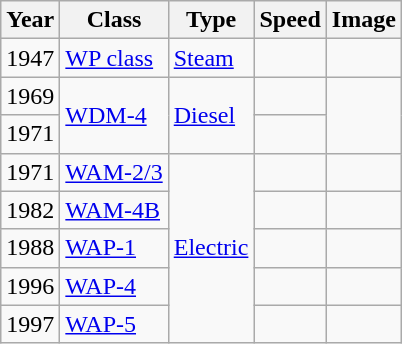<table class="sortable wikitable">
<tr>
<th>Year</th>
<th>Class</th>
<th>Type</th>
<th>Speed</th>
<th>Image</th>
</tr>
<tr>
<td>1947</td>
<td><a href='#'>WP class</a></td>
<td><a href='#'>Steam</a></td>
<td></td>
<td></td>
</tr>
<tr>
<td>1969</td>
<td rowspan=2><a href='#'>WDM-4</a></td>
<td rowspan="2"><a href='#'>Diesel</a></td>
<td></td>
<td rowspan=2></td>
</tr>
<tr>
<td>1971</td>
<td></td>
</tr>
<tr>
<td>1971</td>
<td><a href='#'>WAM-2/3</a></td>
<td rowspan=5><a href='#'>Electric</a></td>
<td></td>
<td></td>
</tr>
<tr>
<td>1982</td>
<td><a href='#'>WAM-4B</a></td>
<td></td>
<td></td>
</tr>
<tr>
<td>1988</td>
<td><a href='#'>WAP-1</a></td>
<td></td>
<td></td>
</tr>
<tr>
<td>1996</td>
<td><a href='#'>WAP-4</a></td>
<td></td>
<td></td>
</tr>
<tr>
<td>1997</td>
<td><a href='#'>WAP-5</a></td>
<td></td>
<td></td>
</tr>
</table>
